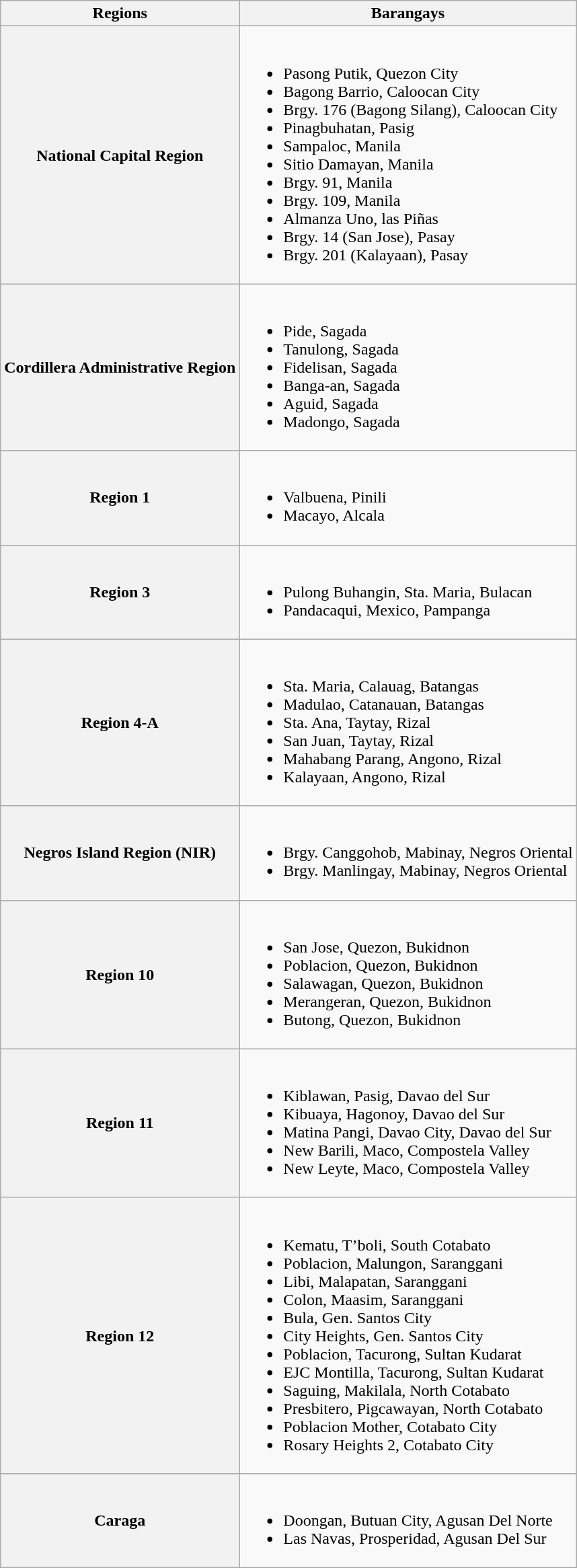<table class="wikitable">
<tr>
<th>Regions</th>
<th>Barangays</th>
</tr>
<tr>
<th>National Capital Region</th>
<td><br><ul><li>Pasong Putik, Quezon City</li><li>Bagong Barrio, Caloocan City</li><li>Brgy. 176 (Bagong Silang), Caloocan City</li><li>Pinagbuhatan, Pasig</li><li>Sampaloc, Manila</li><li>Sitio Damayan, Manila</li><li>Brgy. 91, Manila</li><li>Brgy. 109, Manila</li><li>Almanza Uno, las Piñas</li><li>Brgy. 14 (San Jose), Pasay</li><li>Brgy. 201 (Kalayaan), Pasay</li></ul></td>
</tr>
<tr>
<th>Cordillera Administrative Region</th>
<td><br><ul><li>Pide, Sagada</li><li>Tanulong, Sagada</li><li>Fidelisan, Sagada</li><li>Banga-an, Sagada</li><li>Aguid, Sagada</li><li>Madongo, Sagada</li></ul></td>
</tr>
<tr>
<th>Region 1</th>
<td><br><ul><li>Valbuena, Pinili</li><li>Macayo, Alcala</li></ul></td>
</tr>
<tr>
<th>Region 3</th>
<td><br><ul><li>Pulong Buhangin, Sta. Maria, Bulacan</li><li>Pandacaqui, Mexico, Pampanga</li></ul></td>
</tr>
<tr>
<th>Region 4-A</th>
<td><br><ul><li>Sta. Maria, Calauag, Batangas</li><li>Madulao, Catanauan, Batangas</li><li>Sta. Ana, Taytay, Rizal</li><li>San Juan, Taytay, Rizal</li><li>Mahabang Parang, Angono, Rizal</li><li>Kalayaan, Angono, Rizal</li></ul></td>
</tr>
<tr>
<th>Negros Island Region (NIR)</th>
<td><br><ul><li>Brgy. Canggohob, Mabinay, Negros Oriental</li><li>Brgy. Manlingay, Mabinay, Negros Oriental</li></ul></td>
</tr>
<tr>
<th>Region 10</th>
<td><br><ul><li>San Jose, Quezon, Bukidnon</li><li>Poblacion, Quezon, Bukidnon</li><li>Salawagan, Quezon, Bukidnon</li><li>Merangeran, Quezon, Bukidnon</li><li>Butong, Quezon, Bukidnon</li></ul></td>
</tr>
<tr>
<th>Region 11</th>
<td><br><ul><li>Kiblawan, Pasig, Davao del Sur</li><li>Kibuaya, Hagonoy, Davao del Sur</li><li>Matina Pangi, Davao City, Davao del Sur</li><li>New Barili, Maco, Compostela Valley</li><li>New Leyte, Maco, Compostela Valley</li></ul></td>
</tr>
<tr>
<th>Region 12</th>
<td><br><ul><li>Kematu, T’boli, South Cotabato</li><li>Poblacion, Malungon, Saranggani</li><li>Libi, Malapatan, Saranggani</li><li>Colon, Maasim, Saranggani</li><li>Bula, Gen. Santos City</li><li>City Heights, Gen. Santos City</li><li>Poblacion, Tacurong, Sultan Kudarat</li><li>EJC Montilla, Tacurong, Sultan Kudarat</li><li>Saguing, Makilala, North Cotabato</li><li>Presbitero, Pigcawayan, North Cotabato</li><li>Poblacion Mother, Cotabato City</li><li>Rosary Heights 2, Cotabato City</li></ul></td>
</tr>
<tr>
<th>Caraga</th>
<td><br><ul><li>Doongan, Butuan City, Agusan Del Norte</li><li>Las Navas, Prosperidad, Agusan Del Sur</li></ul></td>
</tr>
</table>
